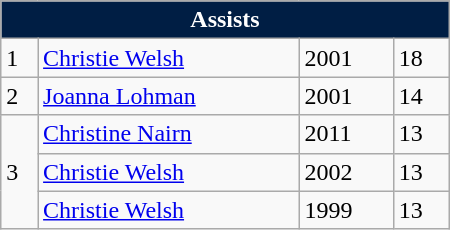<table class="wikitable" width=300px>
<tr>
<th style= "background:#001E44; color:#FFFFFF;" colspan="4">Assists</th>
</tr>
<tr>
<td>1</td>
<td> <a href='#'>Christie Welsh</a></td>
<td>2001</td>
<td>18</td>
</tr>
<tr>
<td>2</td>
<td> <a href='#'>Joanna Lohman</a></td>
<td>2001</td>
<td>14</td>
</tr>
<tr>
<td rowspan="3">3</td>
<td> <a href='#'>Christine Nairn</a></td>
<td>2011</td>
<td>13</td>
</tr>
<tr>
<td> <a href='#'>Christie Welsh</a></td>
<td>2002</td>
<td>13</td>
</tr>
<tr>
<td> <a href='#'>Christie Welsh</a></td>
<td>1999</td>
<td>13</td>
</tr>
</table>
